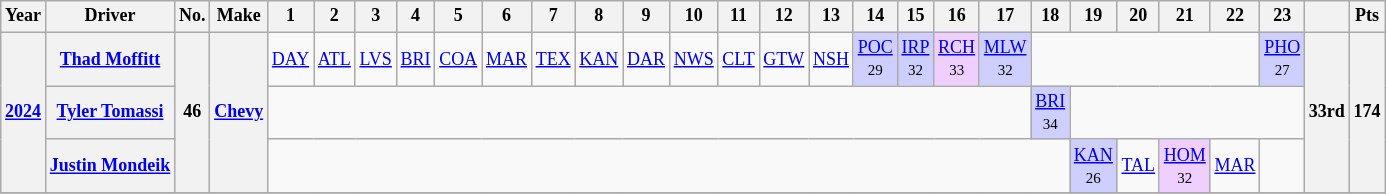<table class="wikitable" style="text-align:center; font-size:75%">
<tr>
<th>Year</th>
<th>Driver</th>
<th>No.</th>
<th>Make</th>
<th>1</th>
<th>2</th>
<th>3</th>
<th>4</th>
<th>5</th>
<th>6</th>
<th>7</th>
<th>8</th>
<th>9</th>
<th>10</th>
<th>11</th>
<th>12</th>
<th>13</th>
<th>14</th>
<th>15</th>
<th>16</th>
<th>17</th>
<th>18</th>
<th>19</th>
<th>20</th>
<th>21</th>
<th>22</th>
<th>23</th>
<th></th>
<th>Pts</th>
</tr>
<tr>
<th rowspan="3"><a href='#'>2024</a></th>
<th><a href='#'>Thad Moffitt</a></th>
<th rowspan="3">46</th>
<th rowspan="3"><a href='#'>Chevy</a></th>
<td><a href='#'>DAY</a></td>
<td><a href='#'>ATL</a></td>
<td><a href='#'>LVS</a></td>
<td><a href='#'>BRI</a></td>
<td><a href='#'>COA</a></td>
<td><a href='#'>MAR</a></td>
<td><a href='#'>TEX</a></td>
<td><a href='#'>KAN</a></td>
<td><a href='#'>DAR</a></td>
<td><a href='#'>NWS</a></td>
<td><a href='#'>CLT</a></td>
<td><a href='#'>GTW</a></td>
<td><a href='#'>NSH</a></td>
<td style="background:#CFCFFF;"><a href='#'>POC</a><br><small>29</small></td>
<td style="background:#CFCFFF;"><a href='#'>IRP</a><br><small>32</small></td>
<td style="background:#EFCFFF;"><a href='#'>RCH</a><br><small>33</small></td>
<td style="background:#CFCFFF;"><a href='#'>MLW</a><br><small>32</small></td>
<td colspan="5"></td>
<td style="background:#CFCFFF;"><a href='#'>PHO</a><br><small>27</small></td>
<th rowspan="3">33rd</th>
<th rowspan="3">174</th>
</tr>
<tr>
<th><a href='#'>Tyler Tomassi</a></th>
<td colspan="17"></td>
<td style="background:#CFCFFF;"><a href='#'>BRI</a><br><small>34</small></td>
<td colspan="5"></td>
</tr>
<tr>
<th><a href='#'>Justin Mondeik</a></th>
<td colspan="18"></td>
<td style="background:#CFCFFF;"><a href='#'>KAN</a><br><small>26</small></td>
<td><a href='#'>TAL</a></td>
<td style="background:#EFCFFF;"><a href='#'>HOM</a><br><small>32</small></td>
<td><a href='#'>MAR</a></td>
<td></td>
</tr>
<tr>
</tr>
</table>
